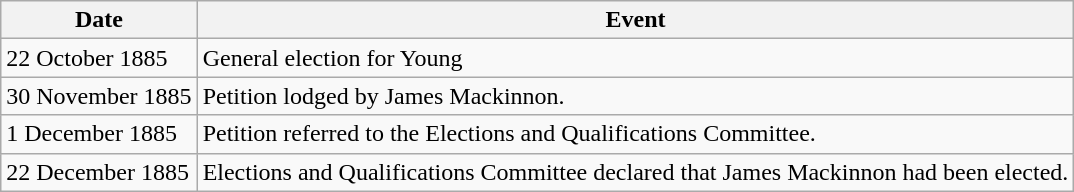<table class="wikitable">
<tr>
<th>Date</th>
<th>Event</th>
</tr>
<tr>
<td>22 October 1885</td>
<td>General election for Young</td>
</tr>
<tr>
<td>30 November 1885</td>
<td>Petition lodged by James Mackinnon.</td>
</tr>
<tr>
<td>1 December 1885</td>
<td>Petition referred to the Elections and Qualifications Committee.</td>
</tr>
<tr>
<td>22 December 1885</td>
<td>Elections and Qualifications Committee declared that James Mackinnon had been elected.</td>
</tr>
</table>
